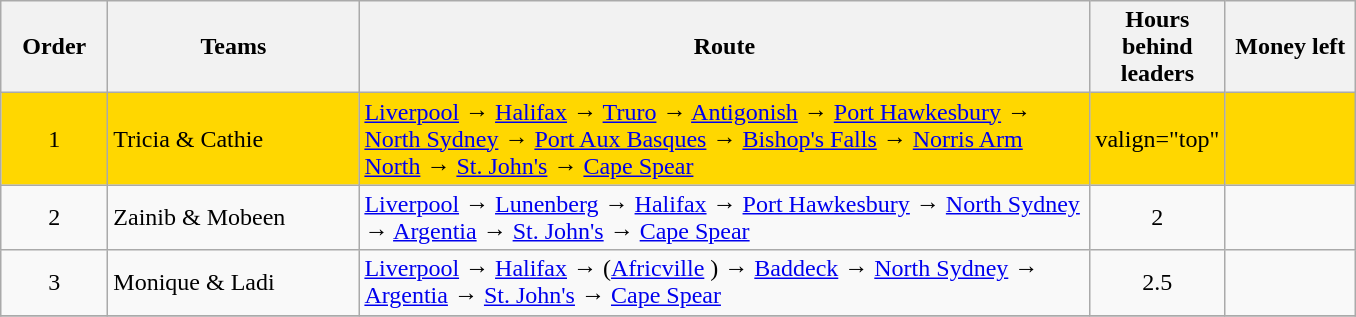<table class="wikitable sortable" style="text-align:center">
<tr>
<th style="width:4em">Order</th>
<th style="width:10em">Teams</th>
<th style="width:30em">Route</th>
<th style="width:5em">Hours behind leaders</th>
<th style="width:5em">Money left</th>
</tr>
<tr style=background:gold>
<td>1</td>
<td style="text-align:left">Tricia & Cathie</td>
<td style="text-align:left"><a href='#'>Liverpool</a>  → <a href='#'>Halifax</a>  → <a href='#'>Truro</a>  → <a href='#'>Antigonish</a>  → <a href='#'>Port Hawkesbury</a>  → <a href='#'>North Sydney</a>  → <a href='#'>Port Aux Basques</a>  → <a href='#'>Bishop's Falls</a>  → <a href='#'>Norris Arm North</a>  → <a href='#'>St. John's</a>  → <a href='#'>Cape Spear</a></td>
<td>valign="top" </td>
<td></td>
</tr>
<tr>
<td>2</td>
<td style="text-align:left">Zainib & Mobeen</td>
<td style="text-align:left"><a href='#'>Liverpool</a>  → <a href='#'>Lunenberg</a>  → <a href='#'>Halifax</a>  → <a href='#'>Port Hawkesbury</a>   → <a href='#'>North Sydney</a>  → <a href='#'>Argentia</a>  → <a href='#'>St. John's</a>  → <a href='#'>Cape Spear</a></td>
<td>2</td>
<td></td>
</tr>
<tr>
<td>3</td>
<td style="text-align:left">Monique & Ladi</td>
<td style="text-align:left"><a href='#'>Liverpool</a>  → <a href='#'>Halifax</a>  → (<a href='#'>Africville</a> ) → <a href='#'>Baddeck</a> → <a href='#'>North Sydney</a>  → <a href='#'>Argentia</a>  → <a href='#'>St. John's</a>  → <a href='#'>Cape Spear</a></td>
<td>2.5</td>
<td></td>
</tr>
<tr>
</tr>
</table>
